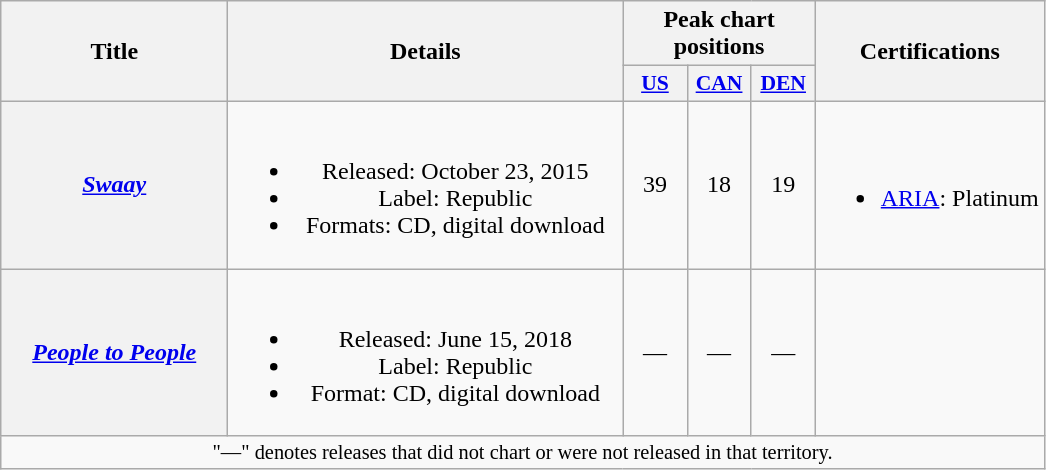<table class="wikitable plainrowheaders" style="text-align:center;">
<tr>
<th scope="col" rowspan="2" style="width:9em;">Title</th>
<th scope="col" rowspan="2" style="width:16em;">Details</th>
<th scope="col" colspan="3">Peak chart<br>positions</th>
<th scope="col" rowspan="2">Certifications</th>
</tr>
<tr>
<th scope="col" style="width:2.5em;font-size:90%;"><a href='#'>US</a><br></th>
<th scope="col" style="width:2.5em;font-size:90%;"><a href='#'>CAN</a><br></th>
<th scope="col" style="width:2.5em;font-size:90%;"><a href='#'>DEN</a><br></th>
</tr>
<tr>
<th scope="row"><em><a href='#'>Swaay</a></em></th>
<td><br><ul><li>Released: October 23, 2015</li><li>Label: Republic</li><li>Formats: CD, digital download</li></ul></td>
<td>39</td>
<td>18</td>
<td>19</td>
<td><br><ul><li><a href='#'>ARIA</a>: Platinum</li></ul></td>
</tr>
<tr>
<th scope="row"><em><a href='#'>People to People</a></em></th>
<td><br><ul><li>Released: June 15, 2018</li><li>Label: Republic</li><li>Format: CD, digital download</li></ul></td>
<td>—</td>
<td>—</td>
<td>—</td>
<td></td>
</tr>
<tr>
<td colspan="16" style="font-size:85%">"—" denotes releases that did not chart or were not released in that territory.</td>
</tr>
</table>
